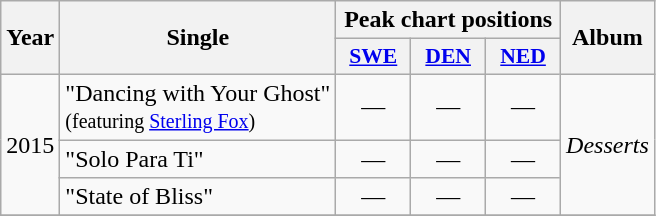<table class="wikitable" style=text-align:center;>
<tr>
<th rowspan="2">Year</th>
<th rowspan="2">Single</th>
<th colspan="3">Peak chart positions</th>
<th rowspan="2">Album</th>
</tr>
<tr>
<th style="width:3em;font-size:90%"><a href='#'>SWE</a><br></th>
<th style="width:3em;font-size:90%"><a href='#'>DEN</a><br></th>
<th style="width:3em;font-size:90%"><a href='#'>NED</a><br></th>
</tr>
<tr>
<td rowspan="3">2015</td>
<td align="left">"Dancing with Your Ghost"<br><small>(featuring <a href='#'>Sterling Fox</a>)</small></td>
<td>—</td>
<td>—</td>
<td>—</td>
<td rowspan="3"><em>Desserts</em></td>
</tr>
<tr>
<td align="left">"Solo Para Ti"</td>
<td>—</td>
<td>—</td>
<td>—</td>
</tr>
<tr>
<td align="left">"State of Bliss"</td>
<td>—</td>
<td>—</td>
<td>—</td>
</tr>
<tr>
</tr>
</table>
